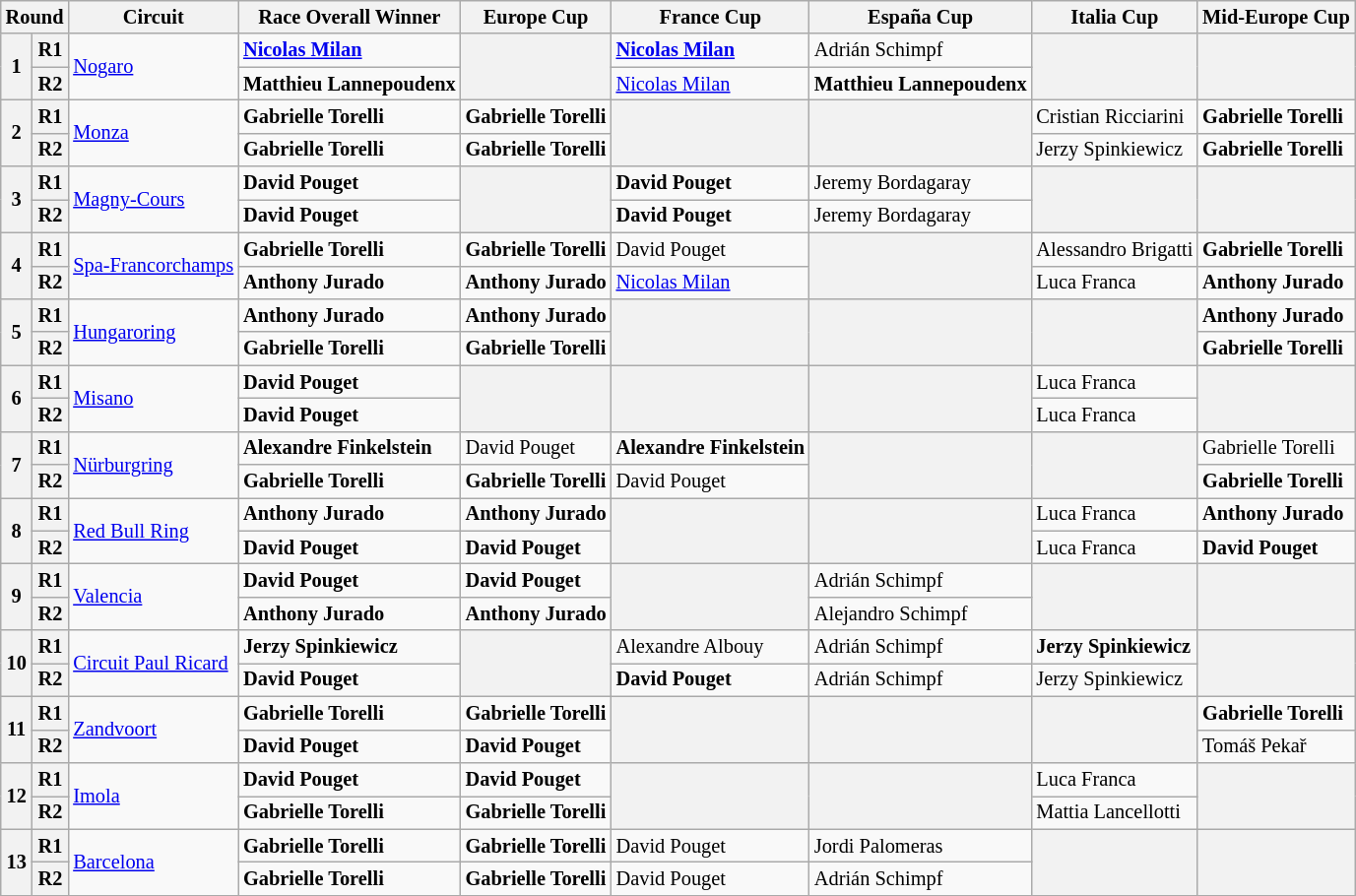<table class="wikitable" style="font-size:85%;">
<tr>
<th colspan=2>Round</th>
<th>Circuit</th>
<th>Race Overall Winner</th>
<th> Europe Cup</th>
<th> France Cup</th>
<th> España Cup</th>
<th> Italia Cup</th>
<th>Mid-Europe Cup</th>
</tr>
<tr>
<th rowspan="2">1</th>
<th>R1</th>
<td rowspan="2"> <a href='#'>Nogaro</a></td>
<td><strong> <a href='#'>Nicolas Milan</a></strong></td>
<th rowspan="2"></th>
<td><strong> <a href='#'>Nicolas Milan</a></strong></td>
<td> Adrián Schimpf</td>
<th rowspan="2"></th>
<th rowspan="2"></th>
</tr>
<tr>
<th>R2</th>
<td><strong> Matthieu Lannepoudenx</strong></td>
<td> <a href='#'>Nicolas Milan</a></td>
<td><strong> Matthieu Lannepoudenx</strong></td>
</tr>
<tr>
<th rowspan="2">2</th>
<th>R1</th>
<td rowspan="2"> <a href='#'>Monza</a></td>
<td><strong> Gabrielle Torelli</strong></td>
<td><strong> Gabrielle Torelli</strong></td>
<th rowspan="2"></th>
<th rowspan="2"></th>
<td> Cristian Ricciarini</td>
<td><strong> Gabrielle Torelli</strong></td>
</tr>
<tr>
<th>R2</th>
<td><strong> Gabrielle Torelli</strong></td>
<td><strong> Gabrielle Torelli</strong></td>
<td> Jerzy Spinkiewicz</td>
<td><strong> Gabrielle Torelli</strong></td>
</tr>
<tr>
<th rowspan="2">3</th>
<th>R1</th>
<td rowspan="2"> <a href='#'>Magny-Cours</a></td>
<td><strong> David Pouget</strong></td>
<th rowspan="2"></th>
<td><strong> David Pouget</strong></td>
<td> Jeremy Bordagaray</td>
<th rowspan="2"></th>
<th rowspan="2"></th>
</tr>
<tr>
<th>R2</th>
<td><strong> David Pouget</strong></td>
<td><strong> David Pouget</strong></td>
<td> Jeremy Bordagaray</td>
</tr>
<tr>
<th rowspan="2">4</th>
<th>R1</th>
<td rowspan="2"> <a href='#'>Spa-Francorchamps</a></td>
<td><strong> Gabrielle Torelli</strong></td>
<td><strong> Gabrielle Torelli</strong></td>
<td> David Pouget</td>
<th rowspan="2"></th>
<td> Alessandro Brigatti</td>
<td><strong> Gabrielle Torelli</strong></td>
</tr>
<tr>
<th>R2</th>
<td><strong> Anthony Jurado</strong></td>
<td><strong> Anthony Jurado</strong></td>
<td> <a href='#'>Nicolas Milan</a></td>
<td> Luca Franca</td>
<td><strong> Anthony Jurado</strong></td>
</tr>
<tr>
<th rowspan="2">5</th>
<th>R1</th>
<td rowspan="2"> <a href='#'>Hungaroring</a></td>
<td><strong> Anthony Jurado</strong></td>
<td><strong> Anthony Jurado</strong></td>
<th rowspan="2"></th>
<th rowspan="2"></th>
<th rowspan="2"></th>
<td><strong> Anthony Jurado</strong></td>
</tr>
<tr>
<th>R2</th>
<td><strong> Gabrielle Torelli</strong></td>
<td><strong> Gabrielle Torelli</strong></td>
<td><strong> Gabrielle Torelli</strong></td>
</tr>
<tr>
<th rowspan="2">6</th>
<th>R1</th>
<td rowspan="2"> <a href='#'>Misano</a></td>
<td><strong> David Pouget</strong></td>
<th rowspan="2"></th>
<th rowspan="2"></th>
<th rowspan="2"></th>
<td> Luca Franca</td>
<th rowspan="2"></th>
</tr>
<tr>
<th>R2</th>
<td><strong> David Pouget</strong></td>
<td> Luca Franca</td>
</tr>
<tr>
<th rowspan="2">7</th>
<th>R1</th>
<td rowspan="2"> <a href='#'>Nürburgring</a></td>
<td><strong> Alexandre Finkelstein</strong></td>
<td> David Pouget</td>
<td><strong> Alexandre Finkelstein</strong></td>
<th rowspan="2"></th>
<th rowspan="2"></th>
<td> Gabrielle Torelli</td>
</tr>
<tr>
<th>R2</th>
<td><strong> Gabrielle Torelli</strong></td>
<td><strong> Gabrielle Torelli</strong></td>
<td> David Pouget</td>
<td><strong> Gabrielle Torelli</strong></td>
</tr>
<tr>
<th rowspan="2">8</th>
<th>R1</th>
<td rowspan="2"> <a href='#'>Red Bull Ring</a></td>
<td><strong> Anthony Jurado</strong></td>
<td><strong> Anthony Jurado</strong></td>
<th rowspan="2"></th>
<th rowspan="2"></th>
<td> Luca Franca</td>
<td><strong> Anthony Jurado</strong></td>
</tr>
<tr>
<th>R2</th>
<td><strong> David Pouget</strong></td>
<td><strong> David Pouget</strong></td>
<td> Luca Franca</td>
<td><strong> David Pouget</strong></td>
</tr>
<tr>
<th rowspan="2">9</th>
<th>R1</th>
<td rowspan="2"> <a href='#'>Valencia</a></td>
<td><strong> David Pouget</strong></td>
<td><strong> David Pouget</strong></td>
<th rowspan="2"></th>
<td> Adrián Schimpf</td>
<th rowspan="2"></th>
<th rowspan="2"></th>
</tr>
<tr>
<th>R2</th>
<td><strong> Anthony Jurado</strong></td>
<td><strong> Anthony Jurado</strong></td>
<td> Alejandro Schimpf</td>
</tr>
<tr>
<th rowspan="2">10</th>
<th>R1</th>
<td rowspan="2"> <a href='#'>Circuit Paul Ricard</a></td>
<td><strong> Jerzy Spinkiewicz</strong></td>
<th rowspan="2"></th>
<td> Alexandre Albouy</td>
<td> Adrián Schimpf</td>
<td><strong> Jerzy Spinkiewicz</strong></td>
<th rowspan="2"></th>
</tr>
<tr>
<th>R2</th>
<td><strong> David Pouget</strong></td>
<td><strong> David Pouget</strong></td>
<td> Adrián Schimpf</td>
<td> Jerzy Spinkiewicz</td>
</tr>
<tr>
<th rowspan="2">11</th>
<th>R1</th>
<td rowspan="2"> <a href='#'>Zandvoort</a></td>
<td><strong> Gabrielle Torelli</strong></td>
<td><strong> Gabrielle Torelli</strong></td>
<th rowspan="2"></th>
<th rowspan="2"></th>
<th rowspan="2"></th>
<td><strong> Gabrielle Torelli</strong></td>
</tr>
<tr>
<th>R2</th>
<td><strong> David Pouget</strong></td>
<td><strong> David Pouget</strong></td>
<td> Tomáš Pekař</td>
</tr>
<tr>
<th rowspan="2">12</th>
<th>R1</th>
<td rowspan="2"> <a href='#'>Imola</a></td>
<td><strong> David Pouget</strong></td>
<td><strong> David Pouget</strong></td>
<th rowspan="2"></th>
<th rowspan="2"></th>
<td> Luca Franca</td>
<th rowspan="2"></th>
</tr>
<tr>
<th>R2</th>
<td><strong> Gabrielle Torelli</strong></td>
<td><strong> Gabrielle Torelli</strong></td>
<td> Mattia Lancellotti</td>
</tr>
<tr>
<th rowspan="2">13</th>
<th>R1</th>
<td rowspan="2"> <a href='#'>Barcelona</a></td>
<td><strong> Gabrielle Torelli</strong></td>
<td><strong> Gabrielle Torelli</strong></td>
<td> David Pouget</td>
<td> Jordi Palomeras</td>
<th rowspan="2"></th>
<th rowspan="2"></th>
</tr>
<tr>
<th>R2</th>
<td><strong> Gabrielle Torelli</strong></td>
<td><strong> Gabrielle Torelli</strong></td>
<td> David Pouget</td>
<td> Adrián Schimpf</td>
</tr>
<tr>
</tr>
</table>
